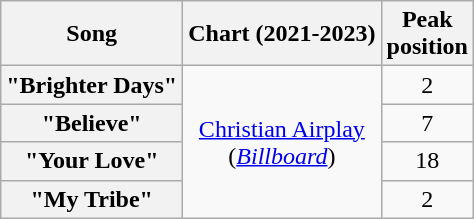<table class="wikitable sortable plainrowheaders" style="text-align:center">
<tr>
<th scope="col">Song</th>
<th scope="col">Chart (2021-2023)</th>
<th scope="col">Peak<br>position</th>
</tr>
<tr>
<th scope="row">"Brighter Days"</th>
<td rowspan="5"><a href='#'>Christian Airplay</a><br>(<em><a href='#'>Billboard</a></em>)</td>
<td>2</td>
</tr>
<tr>
<th scope="row">"Believe"</th>
<td>7</td>
</tr>
<tr>
<th scope="row">"Your Love"</th>
<td>18</td>
</tr>
<tr>
<th scope="row">"My Tribe"</th>
<td>2</td>
</tr>
</table>
